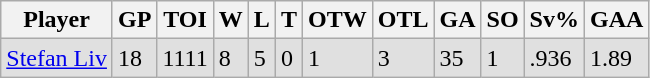<table class="wikitable sortable">
<tr>
<th>Player</th>
<th>GP</th>
<th>TOI</th>
<th>W</th>
<th>L</th>
<th>T</th>
<th>OTW</th>
<th>OTL</th>
<th>GA</th>
<th>SO</th>
<th>Sv%</th>
<th>GAA</th>
</tr>
<tr bgcolor="#e0e0e0">
<td><a href='#'>Stefan Liv</a></td>
<td>18</td>
<td>1111</td>
<td>8</td>
<td>5</td>
<td>0</td>
<td>1</td>
<td>3</td>
<td>35</td>
<td>1</td>
<td>.936</td>
<td>1.89</td>
</tr>
</table>
